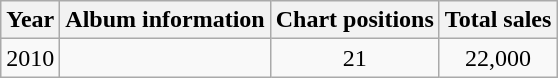<table class="wikitable">
<tr>
<th>Year</th>
<th>Album information</th>
<th>Chart positions<br></th>
<th>Total sales<br></th>
</tr>
<tr>
<td align="center">2010</td>
<td><br></td>
<td align="center">21</td>
<td align="center">22,000</td>
</tr>
</table>
